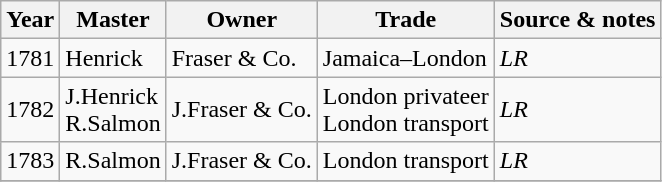<table class=" wikitable">
<tr>
<th>Year</th>
<th>Master</th>
<th>Owner</th>
<th>Trade</th>
<th>Source & notes</th>
</tr>
<tr>
<td>1781</td>
<td>Henrick</td>
<td>Fraser & Co.</td>
<td>Jamaica–London</td>
<td><em>LR</em></td>
</tr>
<tr>
<td>1782</td>
<td>J.Henrick<br>R.Salmon</td>
<td>J.Fraser & Co.</td>
<td>London privateer<br>London transport</td>
<td><em>LR</em></td>
</tr>
<tr>
<td>1783</td>
<td>R.Salmon</td>
<td>J.Fraser & Co.</td>
<td>London transport</td>
<td><em>LR</em></td>
</tr>
<tr>
</tr>
</table>
